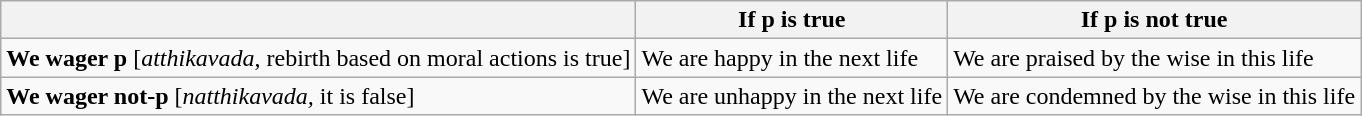<table class="wikitable">
<tr>
<th></th>
<th>If p is true</th>
<th>If p is not true</th>
</tr>
<tr>
<td><strong>We wager p</strong> [<em>atthikavada</em>, rebirth based on moral actions is true]</td>
<td>We are happy in the next life</td>
<td>We are praised by the wise in this life</td>
</tr>
<tr>
<td><strong>We wager not-p</strong> [<em>natthikavada,</em> it is false]</td>
<td>We are unhappy in the next life</td>
<td>We are condemned by the wise in this life</td>
</tr>
</table>
